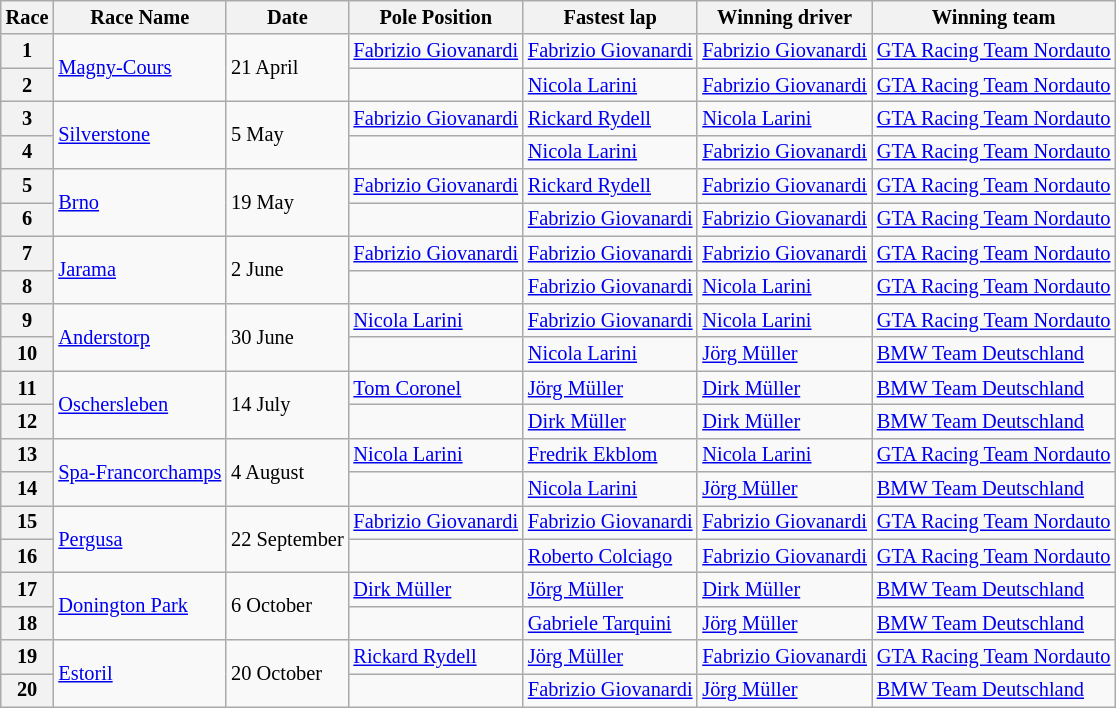<table class="wikitable" style="font-size: 85%;">
<tr>
<th>Race</th>
<th>Race Name</th>
<th>Date</th>
<th>Pole Position</th>
<th>Fastest lap</th>
<th>Winning driver</th>
<th>Winning team</th>
</tr>
<tr>
<th>1</th>
<td rowspan=2> <a href='#'>Magny-Cours</a></td>
<td rowspan=2>21 April</td>
<td nowrap> <a href='#'>Fabrizio Giovanardi</a></td>
<td nowrap> <a href='#'>Fabrizio Giovanardi</a></td>
<td nowrap> <a href='#'>Fabrizio Giovanardi</a></td>
<td nowrap> <a href='#'>GTA Racing Team Nordauto</a></td>
</tr>
<tr>
<th>2</th>
<td></td>
<td> <a href='#'>Nicola Larini</a></td>
<td> <a href='#'>Fabrizio Giovanardi</a></td>
<td> <a href='#'>GTA Racing Team Nordauto</a></td>
</tr>
<tr>
<th>3</th>
<td rowspan=2> <a href='#'>Silverstone</a></td>
<td rowspan=2>5 May</td>
<td> <a href='#'>Fabrizio Giovanardi</a></td>
<td> <a href='#'>Rickard Rydell</a></td>
<td> <a href='#'>Nicola Larini</a></td>
<td> <a href='#'>GTA Racing Team Nordauto</a></td>
</tr>
<tr>
<th>4</th>
<td></td>
<td> <a href='#'>Nicola Larini</a></td>
<td> <a href='#'>Fabrizio Giovanardi</a></td>
<td> <a href='#'>GTA Racing Team Nordauto</a></td>
</tr>
<tr>
<th>5</th>
<td rowspan=2> <a href='#'>Brno</a></td>
<td rowspan=2>19 May</td>
<td> <a href='#'>Fabrizio Giovanardi</a></td>
<td> <a href='#'>Rickard Rydell</a></td>
<td> <a href='#'>Fabrizio Giovanardi</a></td>
<td> <a href='#'>GTA Racing Team Nordauto</a></td>
</tr>
<tr>
<th>6</th>
<td></td>
<td> <a href='#'>Fabrizio Giovanardi</a></td>
<td> <a href='#'>Fabrizio Giovanardi</a></td>
<td> <a href='#'>GTA Racing Team Nordauto</a></td>
</tr>
<tr>
<th>7</th>
<td rowspan=2> <a href='#'>Jarama</a></td>
<td rowspan=2>2 June</td>
<td> <a href='#'>Fabrizio Giovanardi</a></td>
<td> <a href='#'>Fabrizio Giovanardi</a></td>
<td> <a href='#'>Fabrizio Giovanardi</a></td>
<td> <a href='#'>GTA Racing Team Nordauto</a></td>
</tr>
<tr>
<th>8</th>
<td></td>
<td> <a href='#'>Fabrizio Giovanardi</a></td>
<td> <a href='#'>Nicola Larini</a></td>
<td> <a href='#'>GTA Racing Team Nordauto</a></td>
</tr>
<tr>
<th>9</th>
<td rowspan=2> <a href='#'>Anderstorp</a></td>
<td rowspan=2>30 June</td>
<td> <a href='#'>Nicola Larini</a></td>
<td> <a href='#'>Fabrizio Giovanardi</a></td>
<td> <a href='#'>Nicola Larini</a></td>
<td> <a href='#'>GTA Racing Team Nordauto</a></td>
</tr>
<tr>
<th>10</th>
<td></td>
<td> <a href='#'>Nicola Larini</a></td>
<td> <a href='#'>Jörg Müller</a></td>
<td> <a href='#'>BMW Team Deutschland</a></td>
</tr>
<tr>
<th>11</th>
<td rowspan=2> <a href='#'>Oschersleben</a></td>
<td rowspan=2>14 July</td>
<td> <a href='#'>Tom Coronel</a></td>
<td> <a href='#'>Jörg Müller</a></td>
<td> <a href='#'>Dirk Müller</a></td>
<td> <a href='#'>BMW Team Deutschland</a></td>
</tr>
<tr>
<th>12</th>
<td></td>
<td> <a href='#'>Dirk Müller</a></td>
<td> <a href='#'>Dirk Müller</a></td>
<td> <a href='#'>BMW Team Deutschland</a></td>
</tr>
<tr>
<th>13</th>
<td rowspan=2 nowrap> <a href='#'>Spa-Francorchamps</a></td>
<td rowspan=2>4 August</td>
<td> <a href='#'>Nicola Larini</a></td>
<td> <a href='#'>Fredrik Ekblom</a></td>
<td> <a href='#'>Nicola Larini</a></td>
<td> <a href='#'>GTA Racing Team Nordauto</a></td>
</tr>
<tr>
<th>14</th>
<td></td>
<td> <a href='#'>Nicola Larini</a></td>
<td> <a href='#'>Jörg Müller</a></td>
<td> <a href='#'>BMW Team Deutschland</a></td>
</tr>
<tr>
<th>15</th>
<td rowspan=2> <a href='#'>Pergusa</a></td>
<td rowspan=2 nowrap>22 September</td>
<td> <a href='#'>Fabrizio Giovanardi</a></td>
<td> <a href='#'>Fabrizio Giovanardi</a></td>
<td> <a href='#'>Fabrizio Giovanardi</a></td>
<td> <a href='#'>GTA Racing Team Nordauto</a></td>
</tr>
<tr>
<th>16</th>
<td></td>
<td> <a href='#'>Roberto Colciago</a></td>
<td> <a href='#'>Fabrizio Giovanardi</a></td>
<td> <a href='#'>GTA Racing Team Nordauto</a></td>
</tr>
<tr>
<th>17</th>
<td rowspan=2> <a href='#'>Donington Park</a></td>
<td rowspan=2>6 October</td>
<td> <a href='#'>Dirk Müller</a></td>
<td> <a href='#'>Jörg Müller</a></td>
<td> <a href='#'>Dirk Müller</a></td>
<td> <a href='#'>BMW Team Deutschland</a></td>
</tr>
<tr>
<th>18</th>
<td></td>
<td> <a href='#'>Gabriele Tarquini</a></td>
<td> <a href='#'>Jörg Müller</a></td>
<td> <a href='#'>BMW Team Deutschland</a></td>
</tr>
<tr>
<th>19</th>
<td rowspan=2> <a href='#'>Estoril</a></td>
<td rowspan=2>20 October</td>
<td> <a href='#'>Rickard Rydell</a></td>
<td> <a href='#'>Jörg Müller</a></td>
<td> <a href='#'>Fabrizio Giovanardi</a></td>
<td> <a href='#'>GTA Racing Team Nordauto</a></td>
</tr>
<tr>
<th>20</th>
<td></td>
<td> <a href='#'>Fabrizio Giovanardi</a></td>
<td> <a href='#'>Jörg Müller</a></td>
<td> <a href='#'>BMW Team Deutschland</a></td>
</tr>
</table>
